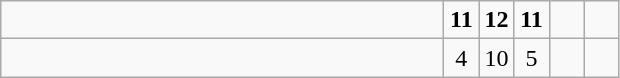<table class="wikitable">
<tr>
<td style="width:18em"></td>
<td align=center style="width:1em"><strong>11</strong></td>
<td align=center style="width:1em"><strong>12</strong></td>
<td align=center style="width:1em"><strong>11</strong></td>
<td align=center style="width:1em"></td>
<td align=center style="width:1em"></td>
</tr>
<tr>
<td style="width:18em"></td>
<td align=center style="width:1em">4</td>
<td align=center style="width:1em">10</td>
<td align=center style="width:1em">5</td>
<td align=center style="width:1em"></td>
<td align=center style="width:1em"></td>
</tr>
</table>
